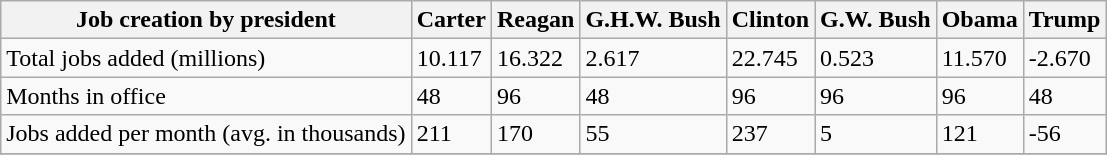<table class="wikitable">
<tr>
<th>Job creation by president</th>
<th>Carter</th>
<th>Reagan</th>
<th>G.H.W. Bush</th>
<th>Clinton</th>
<th>G.W. Bush</th>
<th>Obama</th>
<th>Trump</th>
</tr>
<tr>
<td>Total jobs added (millions)</td>
<td>10.117</td>
<td>16.322</td>
<td>2.617</td>
<td>22.745</td>
<td>0.523</td>
<td>11.570</td>
<td>-2.670</td>
</tr>
<tr>
<td>Months in office</td>
<td>48</td>
<td>96</td>
<td>48</td>
<td>96</td>
<td>96</td>
<td>96</td>
<td>48</td>
</tr>
<tr>
<td>Jobs added per month (avg. in thousands)</td>
<td>211</td>
<td>170</td>
<td>55</td>
<td>237</td>
<td>5</td>
<td>121</td>
<td>-56</td>
</tr>
<tr>
</tr>
</table>
